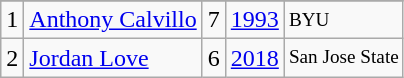<table class="wikitable">
<tr>
</tr>
<tr>
<td>1</td>
<td><a href='#'>Anthony Calvillo</a></td>
<td><abbr>7</abbr></td>
<td><a href='#'>1993</a></td>
<td style="font-size:80%;">BYU</td>
</tr>
<tr>
<td>2</td>
<td><a href='#'>Jordan Love</a></td>
<td><abbr>6</abbr></td>
<td><a href='#'>2018</a></td>
<td style="font-size:80%;">San Jose State</td>
</tr>
</table>
